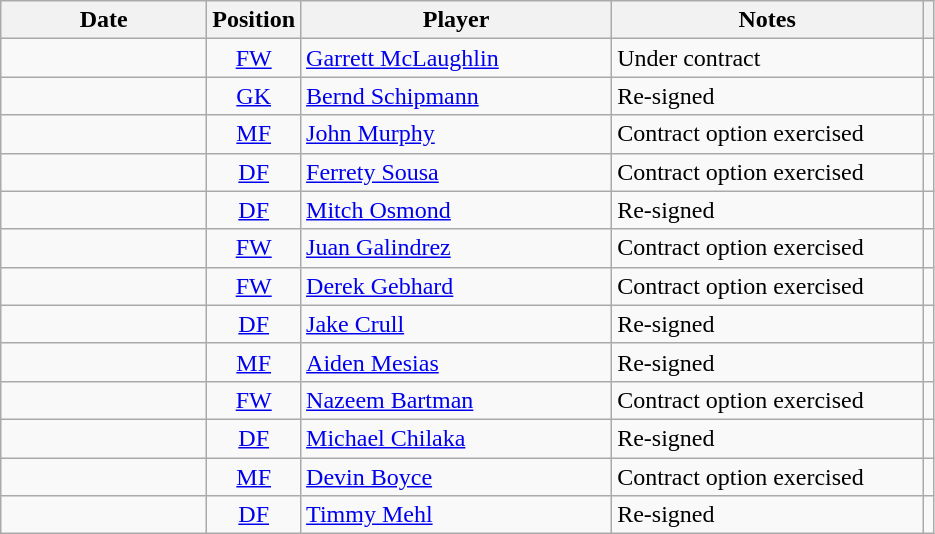<table class="wikitable">
<tr>
<th style="width:130px;">Date</th>
<th>Position</th>
<th style="width:200px;">Player</th>
<th style="width:200px;">Notes</th>
<th></th>
</tr>
<tr>
<td></td>
<td style="text-align:center;"><a href='#'>FW</a></td>
<td data-sort-value="McLaughlin, Garrett"> <a href='#'>Garrett McLaughlin</a></td>
<td>Under contract</td>
<td style="text-align:center;"></td>
</tr>
<tr>
<td></td>
<td style="text-align:center;"><a href='#'>GK</a></td>
<td data-sort-value="Schipmann, Bernd"> <a href='#'>Bernd Schipmann</a></td>
<td>Re-signed</td>
<td style="text-align:center;"></td>
</tr>
<tr>
<td></td>
<td style="text-align:center;"><a href='#'>MF</a></td>
<td data-sort-value="Murphy, John"> <a href='#'>John Murphy</a></td>
<td>Contract option exercised</td>
<td style="text-align:center;"></td>
</tr>
<tr>
<td></td>
<td style="text-align:center;"><a href='#'>DF</a></td>
<td data-sort-value="Sousa, Ferrety"> <a href='#'>Ferrety Sousa</a></td>
<td>Contract option exercised</td>
<td style="text-align:center;"></td>
</tr>
<tr>
<td></td>
<td style="text-align:center;"><a href='#'>DF</a></td>
<td data-sort-value="Osmond, Mitch"> <a href='#'>Mitch Osmond</a></td>
<td>Re-signed</td>
<td style="text-align:center;"></td>
</tr>
<tr>
<td></td>
<td style="text-align:center;"><a href='#'>FW</a></td>
<td data-sort-value="Galindrez, Juan"> <a href='#'>Juan Galindrez</a></td>
<td>Contract option exercised</td>
<td style="text-align:center;"></td>
</tr>
<tr>
<td></td>
<td style="text-align:center;"><a href='#'>FW</a></td>
<td data-sort-value="Gebhard, Derek"> <a href='#'>Derek Gebhard</a></td>
<td>Contract option exercised</td>
<td style="text-align:center;"></td>
</tr>
<tr>
<td></td>
<td style="text-align:center;"><a href='#'>DF</a></td>
<td data-sort-value="Crull, Jake"> <a href='#'>Jake Crull</a></td>
<td>Re-signed</td>
<td style="text-align:center;"></td>
</tr>
<tr>
<td></td>
<td style="text-align:center;"><a href='#'>MF</a></td>
<td data-sort-value="Mesias, Aiden"> <a href='#'>Aiden Mesias</a></td>
<td>Re-signed</td>
<td style="text-align:center;"></td>
</tr>
<tr>
<td></td>
<td style="text-align:center;"><a href='#'>FW</a></td>
<td data-sort-value="Bartman, Nazeem"> <a href='#'>Nazeem Bartman</a></td>
<td>Contract option exercised</td>
<td style="text-align:center;"></td>
</tr>
<tr>
<td></td>
<td style="text-align:center;"><a href='#'>DF</a></td>
<td data-sort-value="Chilaka, Michael"> <a href='#'>Michael Chilaka</a></td>
<td>Re-signed</td>
<td style="text-align:center;"></td>
</tr>
<tr>
<td></td>
<td style="text-align:center;"><a href='#'>MF</a></td>
<td data-sort-value="Boyce, Devin"> <a href='#'>Devin Boyce</a></td>
<td>Contract option exercised</td>
<td style="text-align:center;"></td>
</tr>
<tr>
<td></td>
<td style="text-align:center;"><a href='#'>DF</a></td>
<td data-sort-value="Mehl, Timmy"> <a href='#'>Timmy Mehl</a></td>
<td>Re-signed</td>
<td style="text-align:center;"></td>
</tr>
</table>
